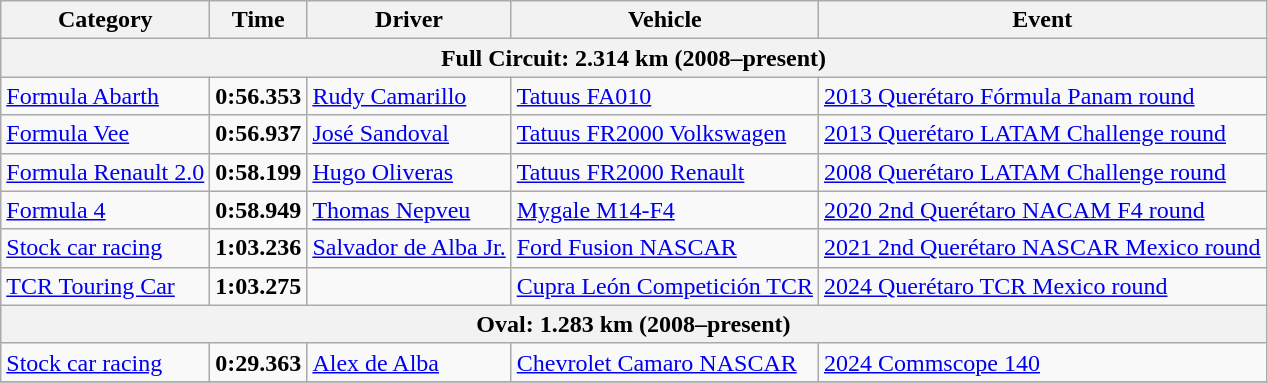<table class="wikitable">
<tr>
<th>Category</th>
<th>Time</th>
<th>Driver</th>
<th>Vehicle</th>
<th>Event</th>
</tr>
<tr>
<th colspan=5>Full Circuit: 2.314 km (2008–present)</th>
</tr>
<tr>
<td><a href='#'>Formula Abarth</a></td>
<td><strong>0:56.353</strong></td>
<td><a href='#'>Rudy Camarillo</a></td>
<td><a href='#'>Tatuus FA010</a></td>
<td><a href='#'>2013 Querétaro Fórmula Panam round</a></td>
</tr>
<tr>
<td><a href='#'>Formula Vee</a></td>
<td><strong>0:56.937</strong></td>
<td><a href='#'>José Sandoval</a></td>
<td><a href='#'>Tatuus FR2000 Volkswagen</a></td>
<td><a href='#'>2013 Querétaro LATAM Challenge round</a></td>
</tr>
<tr>
<td><a href='#'>Formula Renault 2.0</a></td>
<td><strong>0:58.199</strong></td>
<td><a href='#'>Hugo Oliveras</a></td>
<td><a href='#'>Tatuus FR2000 Renault</a></td>
<td><a href='#'>2008 Querétaro LATAM Challenge round</a></td>
</tr>
<tr>
<td><a href='#'>Formula 4</a></td>
<td><strong>0:58.949</strong></td>
<td><a href='#'>Thomas Nepveu</a></td>
<td><a href='#'>Mygale M14-F4</a></td>
<td><a href='#'>2020 2nd Querétaro NACAM F4 round</a></td>
</tr>
<tr>
<td><a href='#'>Stock car racing</a></td>
<td><strong>1:03.236</strong></td>
<td><a href='#'>Salvador de Alba Jr.</a></td>
<td><a href='#'>Ford Fusion NASCAR</a></td>
<td><a href='#'>2021 2nd Querétaro NASCAR Mexico round</a></td>
</tr>
<tr>
<td><a href='#'>TCR Touring Car</a></td>
<td><strong>1:03.275</strong></td>
<td></td>
<td><a href='#'>Cupra León Competición TCR</a></td>
<td><a href='#'>2024 Querétaro TCR Mexico round</a></td>
</tr>
<tr>
<th colspan=5>Oval: 1.283 km (2008–present)</th>
</tr>
<tr>
<td><a href='#'>Stock car racing</a></td>
<td><strong>0:29.363</strong></td>
<td><a href='#'>Alex de Alba</a></td>
<td><a href='#'>Chevrolet Camaro NASCAR</a></td>
<td><a href='#'>2024 Commscope 140</a></td>
</tr>
<tr>
</tr>
</table>
